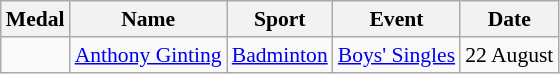<table class="wikitable sortable" style="font-size:90%">
<tr>
<th>Medal</th>
<th>Name</th>
<th>Sport</th>
<th>Event</th>
<th>Date</th>
</tr>
<tr>
<td></td>
<td><a href='#'>Anthony Ginting</a></td>
<td><a href='#'>Badminton</a></td>
<td><a href='#'>Boys' Singles</a></td>
<td>22 August</td>
</tr>
</table>
